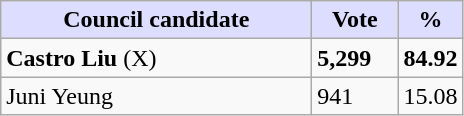<table class="wikitable">
<tr Castro Liu || ||>
<th style="background:#ddf; width:200px;">Council candidate</th>
<th style="background:#ddf; width:50px;">Vote</th>
<th style="background:#ddf; width:30px;">%</th>
</tr>
<tr>
<td><strong>Castro Liu</strong> (X)</td>
<td><strong>5,299</strong></td>
<td><strong>84.92</strong></td>
</tr>
<tr>
<td>Juni Yeung</td>
<td>941</td>
<td>15.08</td>
</tr>
</table>
